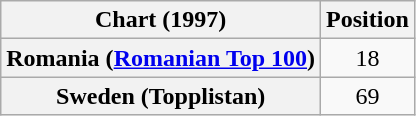<table class="wikitable sortable plainrowheaders" style="text-align:center">
<tr>
<th scope="col">Chart (1997)</th>
<th scope="col">Position</th>
</tr>
<tr>
<th scope="row">Romania (<a href='#'>Romanian Top 100</a>)</th>
<td>18</td>
</tr>
<tr>
<th scope="row">Sweden (Topplistan)</th>
<td>69</td>
</tr>
</table>
